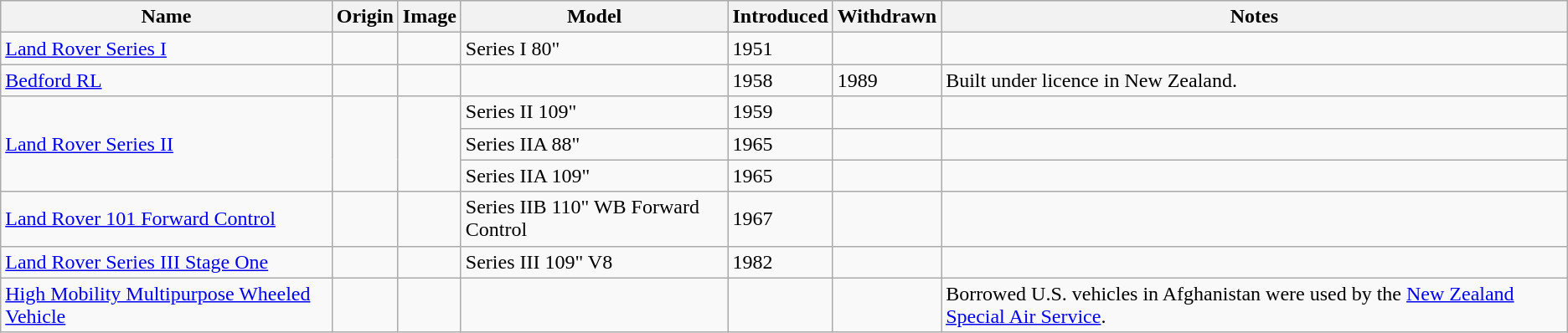<table class="wikitable">
<tr>
<th>Name</th>
<th>Origin</th>
<th>Image</th>
<th>Model</th>
<th>Introduced</th>
<th>Withdrawn</th>
<th>Notes</th>
</tr>
<tr>
<td><a href='#'>Land Rover Series I</a></td>
<td></td>
<td></td>
<td>Series I 80"</td>
<td>1951</td>
<td></td>
<td></td>
</tr>
<tr>
<td><a href='#'>Bedford RL</a></td>
<td></td>
<td></td>
<td></td>
<td>1958</td>
<td>1989</td>
<td>Built under licence in New Zealand.</td>
</tr>
<tr>
<td rowspan="3"><a href='#'>Land Rover Series II</a></td>
<td rowspan="3"></td>
<td rowspan="3"></td>
<td>Series II 109"</td>
<td>1959</td>
<td></td>
<td></td>
</tr>
<tr>
<td>Series IIA 88"</td>
<td>1965</td>
<td></td>
<td></td>
</tr>
<tr>
<td>Series IIA 109"</td>
<td>1965</td>
<td></td>
<td></td>
</tr>
<tr>
<td><a href='#'>Land Rover 101 Forward Control</a></td>
<td></td>
<td></td>
<td>Series IIB 110" WB Forward Control</td>
<td>1967</td>
<td></td>
<td></td>
</tr>
<tr>
<td><a href='#'>Land Rover Series III Stage One</a></td>
<td></td>
<td></td>
<td>Series III 109" V8</td>
<td>1982</td>
<td></td>
<td></td>
</tr>
<tr>
<td><a href='#'>High Mobility Multipurpose Wheeled Vehicle</a></td>
<td></td>
<td></td>
<td></td>
<td></td>
<td></td>
<td>Borrowed U.S. vehicles in Afghanistan were used by the <a href='#'>New Zealand Special Air Service</a>.</td>
</tr>
</table>
